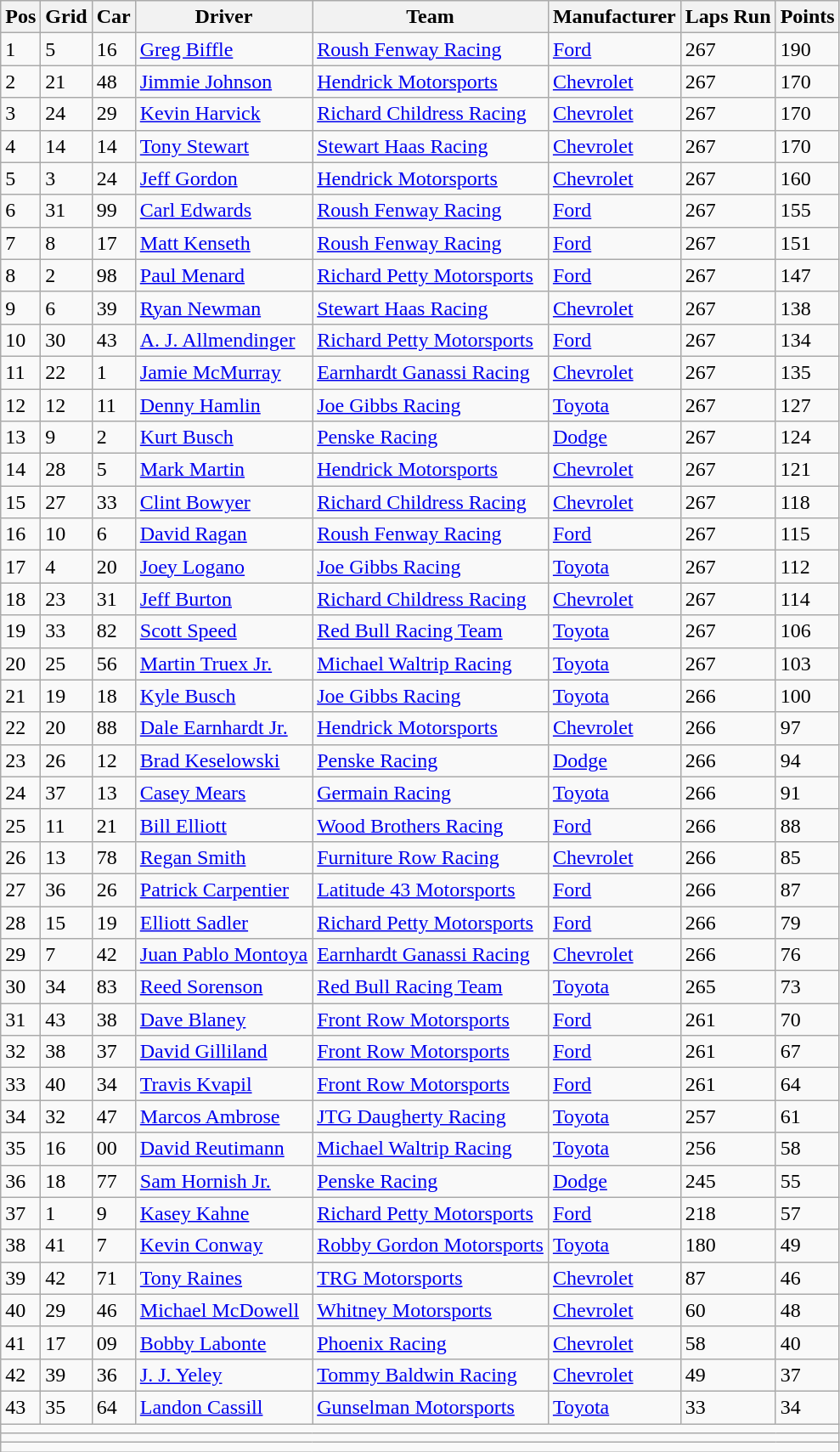<table class="sortable wikitable" border="1">
<tr>
<th>Pos</th>
<th>Grid</th>
<th>Car</th>
<th>Driver</th>
<th>Team</th>
<th>Manufacturer</th>
<th>Laps Run</th>
<th>Points</th>
</tr>
<tr>
<td>1</td>
<td>5</td>
<td>16</td>
<td><a href='#'>Greg Biffle</a></td>
<td><a href='#'>Roush Fenway Racing</a></td>
<td><a href='#'>Ford</a></td>
<td>267</td>
<td>190</td>
</tr>
<tr>
<td>2</td>
<td>21</td>
<td>48</td>
<td><a href='#'>Jimmie Johnson</a></td>
<td><a href='#'>Hendrick Motorsports</a></td>
<td><a href='#'>Chevrolet</a></td>
<td>267</td>
<td>170</td>
</tr>
<tr>
<td>3</td>
<td>24</td>
<td>29</td>
<td><a href='#'>Kevin Harvick</a></td>
<td><a href='#'>Richard Childress Racing</a></td>
<td><a href='#'>Chevrolet</a></td>
<td>267</td>
<td>170</td>
</tr>
<tr>
<td>4</td>
<td>14</td>
<td>14</td>
<td><a href='#'>Tony Stewart</a></td>
<td><a href='#'>Stewart Haas Racing</a></td>
<td><a href='#'>Chevrolet</a></td>
<td>267</td>
<td>170</td>
</tr>
<tr>
<td>5</td>
<td>3</td>
<td>24</td>
<td><a href='#'>Jeff Gordon</a></td>
<td><a href='#'>Hendrick Motorsports</a></td>
<td><a href='#'>Chevrolet</a></td>
<td>267</td>
<td>160</td>
</tr>
<tr>
<td>6</td>
<td>31</td>
<td>99</td>
<td><a href='#'>Carl Edwards</a></td>
<td><a href='#'>Roush Fenway Racing</a></td>
<td><a href='#'>Ford</a></td>
<td>267</td>
<td>155</td>
</tr>
<tr>
<td>7</td>
<td>8</td>
<td>17</td>
<td><a href='#'>Matt Kenseth</a></td>
<td><a href='#'>Roush Fenway Racing</a></td>
<td><a href='#'>Ford</a></td>
<td>267</td>
<td>151</td>
</tr>
<tr>
<td>8</td>
<td>2</td>
<td>98</td>
<td><a href='#'>Paul Menard</a></td>
<td><a href='#'>Richard Petty Motorsports</a></td>
<td><a href='#'>Ford</a></td>
<td>267</td>
<td>147</td>
</tr>
<tr>
<td>9</td>
<td>6</td>
<td>39</td>
<td><a href='#'>Ryan Newman</a></td>
<td><a href='#'>Stewart Haas Racing</a></td>
<td><a href='#'>Chevrolet</a></td>
<td>267</td>
<td>138</td>
</tr>
<tr>
<td>10</td>
<td>30</td>
<td>43</td>
<td><a href='#'>A. J. Allmendinger</a></td>
<td><a href='#'>Richard Petty Motorsports</a></td>
<td><a href='#'>Ford</a></td>
<td>267</td>
<td>134</td>
</tr>
<tr>
<td>11</td>
<td>22</td>
<td>1</td>
<td><a href='#'>Jamie McMurray</a></td>
<td><a href='#'>Earnhardt Ganassi Racing</a></td>
<td><a href='#'>Chevrolet</a></td>
<td>267</td>
<td>135</td>
</tr>
<tr>
<td>12</td>
<td>12</td>
<td>11</td>
<td><a href='#'>Denny Hamlin</a></td>
<td><a href='#'>Joe Gibbs Racing</a></td>
<td><a href='#'>Toyota</a></td>
<td>267</td>
<td>127</td>
</tr>
<tr>
<td>13</td>
<td>9</td>
<td>2</td>
<td><a href='#'>Kurt Busch</a></td>
<td><a href='#'>Penske Racing</a></td>
<td><a href='#'>Dodge</a></td>
<td>267</td>
<td>124</td>
</tr>
<tr>
<td>14</td>
<td>28</td>
<td>5</td>
<td><a href='#'>Mark Martin</a></td>
<td><a href='#'>Hendrick Motorsports</a></td>
<td><a href='#'>Chevrolet</a></td>
<td>267</td>
<td>121</td>
</tr>
<tr>
<td>15</td>
<td>27</td>
<td>33</td>
<td><a href='#'>Clint Bowyer</a></td>
<td><a href='#'>Richard Childress Racing</a></td>
<td><a href='#'>Chevrolet</a></td>
<td>267</td>
<td>118</td>
</tr>
<tr>
<td>16</td>
<td>10</td>
<td>6</td>
<td><a href='#'>David Ragan</a></td>
<td><a href='#'>Roush Fenway Racing</a></td>
<td><a href='#'>Ford</a></td>
<td>267</td>
<td>115</td>
</tr>
<tr>
<td>17</td>
<td>4</td>
<td>20</td>
<td><a href='#'>Joey Logano</a></td>
<td><a href='#'>Joe Gibbs Racing</a></td>
<td><a href='#'>Toyota</a></td>
<td>267</td>
<td>112</td>
</tr>
<tr>
<td>18</td>
<td>23</td>
<td>31</td>
<td><a href='#'>Jeff Burton</a></td>
<td><a href='#'>Richard Childress Racing</a></td>
<td><a href='#'>Chevrolet</a></td>
<td>267</td>
<td>114</td>
</tr>
<tr>
<td>19</td>
<td>33</td>
<td>82</td>
<td><a href='#'>Scott Speed</a></td>
<td><a href='#'>Red Bull Racing Team</a></td>
<td><a href='#'>Toyota</a></td>
<td>267</td>
<td>106</td>
</tr>
<tr>
<td>20</td>
<td>25</td>
<td>56</td>
<td><a href='#'>Martin Truex Jr.</a></td>
<td><a href='#'>Michael Waltrip Racing</a></td>
<td><a href='#'>Toyota</a></td>
<td>267</td>
<td>103</td>
</tr>
<tr>
<td>21</td>
<td>19</td>
<td>18</td>
<td><a href='#'>Kyle Busch</a></td>
<td><a href='#'>Joe Gibbs Racing</a></td>
<td><a href='#'>Toyota</a></td>
<td>266</td>
<td>100</td>
</tr>
<tr>
<td>22</td>
<td>20</td>
<td>88</td>
<td><a href='#'>Dale Earnhardt Jr.</a></td>
<td><a href='#'>Hendrick Motorsports</a></td>
<td><a href='#'>Chevrolet</a></td>
<td>266</td>
<td>97</td>
</tr>
<tr>
<td>23</td>
<td>26</td>
<td>12</td>
<td><a href='#'>Brad Keselowski</a></td>
<td><a href='#'>Penske Racing</a></td>
<td><a href='#'>Dodge</a></td>
<td>266</td>
<td>94</td>
</tr>
<tr>
<td>24</td>
<td>37</td>
<td>13</td>
<td><a href='#'>Casey Mears</a></td>
<td><a href='#'>Germain Racing</a></td>
<td><a href='#'>Toyota</a></td>
<td>266</td>
<td>91</td>
</tr>
<tr>
<td>25</td>
<td>11</td>
<td>21</td>
<td><a href='#'>Bill Elliott</a></td>
<td><a href='#'>Wood Brothers Racing</a></td>
<td><a href='#'>Ford</a></td>
<td>266</td>
<td>88</td>
</tr>
<tr>
<td>26</td>
<td>13</td>
<td>78</td>
<td><a href='#'>Regan Smith</a></td>
<td><a href='#'>Furniture Row Racing</a></td>
<td><a href='#'>Chevrolet</a></td>
<td>266</td>
<td>85</td>
</tr>
<tr>
<td>27</td>
<td>36</td>
<td>26</td>
<td><a href='#'>Patrick Carpentier</a></td>
<td><a href='#'>Latitude 43 Motorsports</a></td>
<td><a href='#'>Ford</a></td>
<td>266</td>
<td>87</td>
</tr>
<tr>
<td>28</td>
<td>15</td>
<td>19</td>
<td><a href='#'>Elliott Sadler</a></td>
<td><a href='#'>Richard Petty Motorsports</a></td>
<td><a href='#'>Ford</a></td>
<td>266</td>
<td>79</td>
</tr>
<tr>
<td>29</td>
<td>7</td>
<td>42</td>
<td><a href='#'>Juan Pablo Montoya</a></td>
<td><a href='#'>Earnhardt Ganassi Racing</a></td>
<td><a href='#'>Chevrolet</a></td>
<td>266</td>
<td>76</td>
</tr>
<tr>
<td>30</td>
<td>34</td>
<td>83</td>
<td><a href='#'>Reed Sorenson</a></td>
<td><a href='#'>Red Bull Racing Team</a></td>
<td><a href='#'>Toyota</a></td>
<td>265</td>
<td>73</td>
</tr>
<tr>
<td>31</td>
<td>43</td>
<td>38</td>
<td><a href='#'>Dave Blaney</a></td>
<td><a href='#'>Front Row Motorsports</a></td>
<td><a href='#'>Ford</a></td>
<td>261</td>
<td>70</td>
</tr>
<tr>
<td>32</td>
<td>38</td>
<td>37</td>
<td><a href='#'>David Gilliland</a></td>
<td><a href='#'>Front Row Motorsports</a></td>
<td><a href='#'>Ford</a></td>
<td>261</td>
<td>67</td>
</tr>
<tr>
<td>33</td>
<td>40</td>
<td>34</td>
<td><a href='#'>Travis Kvapil</a></td>
<td><a href='#'>Front Row Motorsports</a></td>
<td><a href='#'>Ford</a></td>
<td>261</td>
<td>64</td>
</tr>
<tr>
<td>34</td>
<td>32</td>
<td>47</td>
<td><a href='#'>Marcos Ambrose</a></td>
<td><a href='#'>JTG Daugherty Racing</a></td>
<td><a href='#'>Toyota</a></td>
<td>257</td>
<td>61</td>
</tr>
<tr>
<td>35</td>
<td>16</td>
<td>00</td>
<td><a href='#'>David Reutimann</a></td>
<td><a href='#'>Michael Waltrip Racing</a></td>
<td><a href='#'>Toyota</a></td>
<td>256</td>
<td>58</td>
</tr>
<tr>
<td>36</td>
<td>18</td>
<td>77</td>
<td><a href='#'>Sam Hornish Jr.</a></td>
<td><a href='#'>Penske Racing</a></td>
<td><a href='#'>Dodge</a></td>
<td>245</td>
<td>55</td>
</tr>
<tr>
<td>37</td>
<td>1</td>
<td>9</td>
<td><a href='#'>Kasey Kahne</a></td>
<td><a href='#'>Richard Petty Motorsports</a></td>
<td><a href='#'>Ford</a></td>
<td>218</td>
<td>57</td>
</tr>
<tr>
<td>38</td>
<td>41</td>
<td>7</td>
<td><a href='#'>Kevin Conway</a></td>
<td><a href='#'>Robby Gordon Motorsports</a></td>
<td><a href='#'>Toyota</a></td>
<td>180</td>
<td>49</td>
</tr>
<tr>
<td>39</td>
<td>42</td>
<td>71</td>
<td><a href='#'>Tony Raines</a></td>
<td><a href='#'>TRG Motorsports</a></td>
<td><a href='#'>Chevrolet</a></td>
<td>87</td>
<td>46</td>
</tr>
<tr>
<td>40</td>
<td>29</td>
<td>46</td>
<td><a href='#'>Michael McDowell</a></td>
<td><a href='#'>Whitney Motorsports</a></td>
<td><a href='#'>Chevrolet</a></td>
<td>60</td>
<td>48</td>
</tr>
<tr>
<td>41</td>
<td>17</td>
<td>09</td>
<td><a href='#'>Bobby Labonte</a></td>
<td><a href='#'>Phoenix Racing</a></td>
<td><a href='#'>Chevrolet</a></td>
<td>58</td>
<td>40</td>
</tr>
<tr>
<td>42</td>
<td>39</td>
<td>36</td>
<td><a href='#'>J. J. Yeley</a></td>
<td><a href='#'>Tommy Baldwin Racing</a></td>
<td><a href='#'>Chevrolet</a></td>
<td>49</td>
<td>37</td>
</tr>
<tr>
<td>43</td>
<td>35</td>
<td>64</td>
<td><a href='#'>Landon Cassill</a></td>
<td><a href='#'>Gunselman Motorsports</a></td>
<td><a href='#'>Toyota</a></td>
<td>33</td>
<td>34</td>
</tr>
<tr class="sortbottom">
<td colspan="9"></td>
</tr>
<tr class="sortbottom">
<td colspan="9"></td>
</tr>
<tr class="sortbottom">
<td colspan="9"></td>
</tr>
</table>
